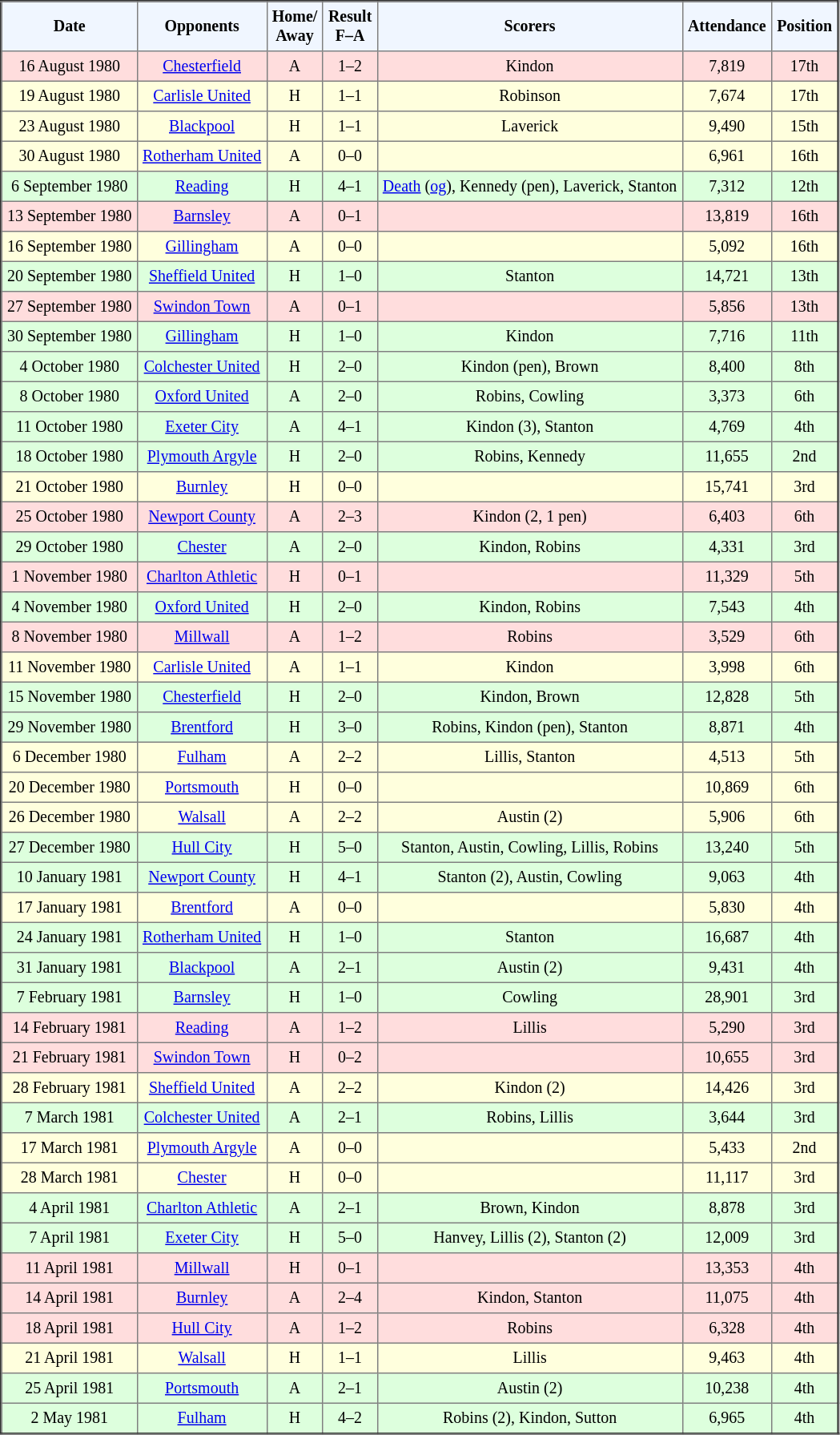<table border="2" cellpadding="4" style="border-collapse:collapse; text-align:center; font-size:smaller;">
<tr style="background:#f0f6ff;">
<th><strong>Date</strong></th>
<th><strong>Opponents</strong></th>
<th><strong>Home/<br>Away</strong></th>
<th><strong>Result<br>F–A</strong></th>
<th><strong>Scorers</strong></th>
<th><strong>Attendance</strong></th>
<th><strong>Position</strong></th>
</tr>
<tr bgcolor="#ffdddd">
<td>16 August 1980</td>
<td><a href='#'>Chesterfield</a></td>
<td>A</td>
<td>1–2</td>
<td>Kindon</td>
<td>7,819</td>
<td>17th</td>
</tr>
<tr bgcolor="#ffffdd">
<td>19 August 1980</td>
<td><a href='#'>Carlisle United</a></td>
<td>H</td>
<td>1–1</td>
<td>Robinson</td>
<td>7,674</td>
<td>17th</td>
</tr>
<tr bgcolor="#ffffdd">
<td>23 August 1980</td>
<td><a href='#'>Blackpool</a></td>
<td>H</td>
<td>1–1</td>
<td>Laverick</td>
<td>9,490</td>
<td>15th</td>
</tr>
<tr bgcolor="#ffffdd">
<td>30 August 1980</td>
<td><a href='#'>Rotherham United</a></td>
<td>A</td>
<td>0–0</td>
<td></td>
<td>6,961</td>
<td>16th</td>
</tr>
<tr bgcolor="#ddffdd">
<td>6 September 1980</td>
<td><a href='#'>Reading</a></td>
<td>H</td>
<td>4–1</td>
<td><a href='#'>Death</a> (<a href='#'>og</a>), Kennedy (pen), Laverick, Stanton</td>
<td>7,312</td>
<td>12th</td>
</tr>
<tr bgcolor="#ffdddd">
<td>13 September 1980</td>
<td><a href='#'>Barnsley</a></td>
<td>A</td>
<td>0–1</td>
<td></td>
<td>13,819</td>
<td>16th</td>
</tr>
<tr bgcolor="#ffffdd">
<td>16 September 1980</td>
<td><a href='#'>Gillingham</a></td>
<td>A</td>
<td>0–0</td>
<td></td>
<td>5,092</td>
<td>16th</td>
</tr>
<tr bgcolor="#ddffdd">
<td>20 September 1980</td>
<td><a href='#'>Sheffield United</a></td>
<td>H</td>
<td>1–0</td>
<td>Stanton</td>
<td>14,721</td>
<td>13th</td>
</tr>
<tr bgcolor="#ffdddd">
<td>27 September 1980</td>
<td><a href='#'>Swindon Town</a></td>
<td>A</td>
<td>0–1</td>
<td></td>
<td>5,856</td>
<td>13th</td>
</tr>
<tr bgcolor="#ddffdd">
<td>30 September 1980</td>
<td><a href='#'>Gillingham</a></td>
<td>H</td>
<td>1–0</td>
<td>Kindon</td>
<td>7,716</td>
<td>11th</td>
</tr>
<tr bgcolor="#ddffdd">
<td>4 October 1980</td>
<td><a href='#'>Colchester United</a></td>
<td>H</td>
<td>2–0</td>
<td>Kindon (pen), Brown</td>
<td>8,400</td>
<td>8th</td>
</tr>
<tr bgcolor="#ddffdd">
<td>8 October 1980</td>
<td><a href='#'>Oxford United</a></td>
<td>A</td>
<td>2–0</td>
<td>Robins, Cowling</td>
<td>3,373</td>
<td>6th</td>
</tr>
<tr bgcolor="#ddffdd">
<td>11 October 1980</td>
<td><a href='#'>Exeter City</a></td>
<td>A</td>
<td>4–1</td>
<td>Kindon (3), Stanton</td>
<td>4,769</td>
<td>4th</td>
</tr>
<tr bgcolor="#ddffdd">
<td>18 October 1980</td>
<td><a href='#'>Plymouth Argyle</a></td>
<td>H</td>
<td>2–0</td>
<td>Robins, Kennedy</td>
<td>11,655</td>
<td>2nd</td>
</tr>
<tr bgcolor="#ffffdd">
<td>21 October 1980</td>
<td><a href='#'>Burnley</a></td>
<td>H</td>
<td>0–0</td>
<td></td>
<td>15,741</td>
<td>3rd</td>
</tr>
<tr bgcolor="#ffdddd">
<td>25 October 1980</td>
<td><a href='#'>Newport County</a></td>
<td>A</td>
<td>2–3</td>
<td>Kindon (2, 1 pen)</td>
<td>6,403</td>
<td>6th</td>
</tr>
<tr bgcolor="#ddffdd">
<td>29 October 1980</td>
<td><a href='#'>Chester</a></td>
<td>A</td>
<td>2–0</td>
<td>Kindon, Robins</td>
<td>4,331</td>
<td>3rd</td>
</tr>
<tr bgcolor="#ffdddd">
<td>1 November 1980</td>
<td><a href='#'>Charlton Athletic</a></td>
<td>H</td>
<td>0–1</td>
<td></td>
<td>11,329</td>
<td>5th</td>
</tr>
<tr bgcolor="#ddffdd">
<td>4 November 1980</td>
<td><a href='#'>Oxford United</a></td>
<td>H</td>
<td>2–0</td>
<td>Kindon, Robins</td>
<td>7,543</td>
<td>4th</td>
</tr>
<tr bgcolor="#ffdddd">
<td>8 November 1980</td>
<td><a href='#'>Millwall</a></td>
<td>A</td>
<td>1–2</td>
<td>Robins</td>
<td>3,529</td>
<td>6th</td>
</tr>
<tr bgcolor="#ffffdd">
<td>11 November 1980</td>
<td><a href='#'>Carlisle United</a></td>
<td>A</td>
<td>1–1</td>
<td>Kindon</td>
<td>3,998</td>
<td>6th</td>
</tr>
<tr bgcolor="#ddffdd">
<td>15 November 1980</td>
<td><a href='#'>Chesterfield</a></td>
<td>H</td>
<td>2–0</td>
<td>Kindon, Brown</td>
<td>12,828</td>
<td>5th</td>
</tr>
<tr bgcolor="#ddffdd">
<td>29 November 1980</td>
<td><a href='#'>Brentford</a></td>
<td>H</td>
<td>3–0</td>
<td>Robins, Kindon (pen), Stanton</td>
<td>8,871</td>
<td>4th</td>
</tr>
<tr bgcolor="#ffffdd">
<td>6 December 1980</td>
<td><a href='#'>Fulham</a></td>
<td>A</td>
<td>2–2</td>
<td>Lillis, Stanton</td>
<td>4,513</td>
<td>5th</td>
</tr>
<tr bgcolor="#ffffdd">
<td>20 December 1980</td>
<td><a href='#'>Portsmouth</a></td>
<td>H</td>
<td>0–0</td>
<td></td>
<td>10,869</td>
<td>6th</td>
</tr>
<tr bgcolor="#ffffdd">
<td>26 December 1980</td>
<td><a href='#'>Walsall</a></td>
<td>A</td>
<td>2–2</td>
<td>Austin (2)</td>
<td>5,906</td>
<td>6th</td>
</tr>
<tr bgcolor="#ddffdd">
<td>27 December 1980</td>
<td><a href='#'>Hull City</a></td>
<td>H</td>
<td>5–0</td>
<td>Stanton, Austin, Cowling, Lillis, Robins</td>
<td>13,240</td>
<td>5th</td>
</tr>
<tr bgcolor="#ddffdd">
<td>10 January 1981</td>
<td><a href='#'>Newport County</a></td>
<td>H</td>
<td>4–1</td>
<td>Stanton (2), Austin, Cowling</td>
<td>9,063</td>
<td>4th</td>
</tr>
<tr bgcolor="#ffffdd">
<td>17 January 1981</td>
<td><a href='#'>Brentford</a></td>
<td>A</td>
<td>0–0</td>
<td></td>
<td>5,830</td>
<td>4th</td>
</tr>
<tr bgcolor="#ddffdd">
<td>24 January 1981</td>
<td><a href='#'>Rotherham United</a></td>
<td>H</td>
<td>1–0</td>
<td>Stanton</td>
<td>16,687</td>
<td>4th</td>
</tr>
<tr bgcolor="#ddffdd">
<td>31 January 1981</td>
<td><a href='#'>Blackpool</a></td>
<td>A</td>
<td>2–1</td>
<td>Austin (2)</td>
<td>9,431</td>
<td>4th</td>
</tr>
<tr bgcolor="#ddffdd">
<td>7 February 1981</td>
<td><a href='#'>Barnsley</a></td>
<td>H</td>
<td>1–0</td>
<td>Cowling</td>
<td>28,901</td>
<td>3rd</td>
</tr>
<tr bgcolor="#ffdddd">
<td>14 February 1981</td>
<td><a href='#'>Reading</a></td>
<td>A</td>
<td>1–2</td>
<td>Lillis</td>
<td>5,290</td>
<td>3rd</td>
</tr>
<tr bgcolor="#ffdddd">
<td>21 February 1981</td>
<td><a href='#'>Swindon Town</a></td>
<td>H</td>
<td>0–2</td>
<td></td>
<td>10,655</td>
<td>3rd</td>
</tr>
<tr bgcolor="#ffffdd">
<td>28 February 1981</td>
<td><a href='#'>Sheffield United</a></td>
<td>A</td>
<td>2–2</td>
<td>Kindon (2)</td>
<td>14,426</td>
<td>3rd</td>
</tr>
<tr bgcolor="#ddffdd">
<td>7 March 1981</td>
<td><a href='#'>Colchester United</a></td>
<td>A</td>
<td>2–1</td>
<td>Robins, Lillis</td>
<td>3,644</td>
<td>3rd</td>
</tr>
<tr bgcolor="#ffffdd">
<td>17 March 1981</td>
<td><a href='#'>Plymouth Argyle</a></td>
<td>A</td>
<td>0–0</td>
<td></td>
<td>5,433</td>
<td>2nd</td>
</tr>
<tr bgcolor="#ffffdd">
<td>28 March 1981</td>
<td><a href='#'>Chester</a></td>
<td>H</td>
<td>0–0</td>
<td></td>
<td>11,117</td>
<td>3rd</td>
</tr>
<tr bgcolor="#ddffdd">
<td>4 April 1981</td>
<td><a href='#'>Charlton Athletic</a></td>
<td>A</td>
<td>2–1</td>
<td>Brown, Kindon</td>
<td>8,878</td>
<td>3rd</td>
</tr>
<tr bgcolor="#ddffdd">
<td>7 April 1981</td>
<td><a href='#'>Exeter City</a></td>
<td>H</td>
<td>5–0</td>
<td>Hanvey, Lillis (2), Stanton (2)</td>
<td>12,009</td>
<td>3rd</td>
</tr>
<tr bgcolor="#ffdddd">
<td>11 April 1981</td>
<td><a href='#'>Millwall</a></td>
<td>H</td>
<td>0–1</td>
<td></td>
<td>13,353</td>
<td>4th</td>
</tr>
<tr bgcolor="#ffdddd">
<td>14 April 1981</td>
<td><a href='#'>Burnley</a></td>
<td>A</td>
<td>2–4</td>
<td>Kindon, Stanton</td>
<td>11,075</td>
<td>4th</td>
</tr>
<tr bgcolor="#ffdddd">
<td>18 April 1981</td>
<td><a href='#'>Hull City</a></td>
<td>A</td>
<td>1–2</td>
<td>Robins</td>
<td>6,328</td>
<td>4th</td>
</tr>
<tr bgcolor="#ffffdd">
<td>21 April 1981</td>
<td><a href='#'>Walsall</a></td>
<td>H</td>
<td>1–1</td>
<td>Lillis</td>
<td>9,463</td>
<td>4th</td>
</tr>
<tr bgcolor="#ddffdd">
<td>25 April 1981</td>
<td><a href='#'>Portsmouth</a></td>
<td>A</td>
<td>2–1</td>
<td>Austin (2)</td>
<td>10,238</td>
<td>4th</td>
</tr>
<tr bgcolor="#ddffdd">
<td>2 May 1981</td>
<td><a href='#'>Fulham</a></td>
<td>H</td>
<td>4–2</td>
<td>Robins (2), Kindon, Sutton</td>
<td>6,965</td>
<td>4th</td>
</tr>
</table>
